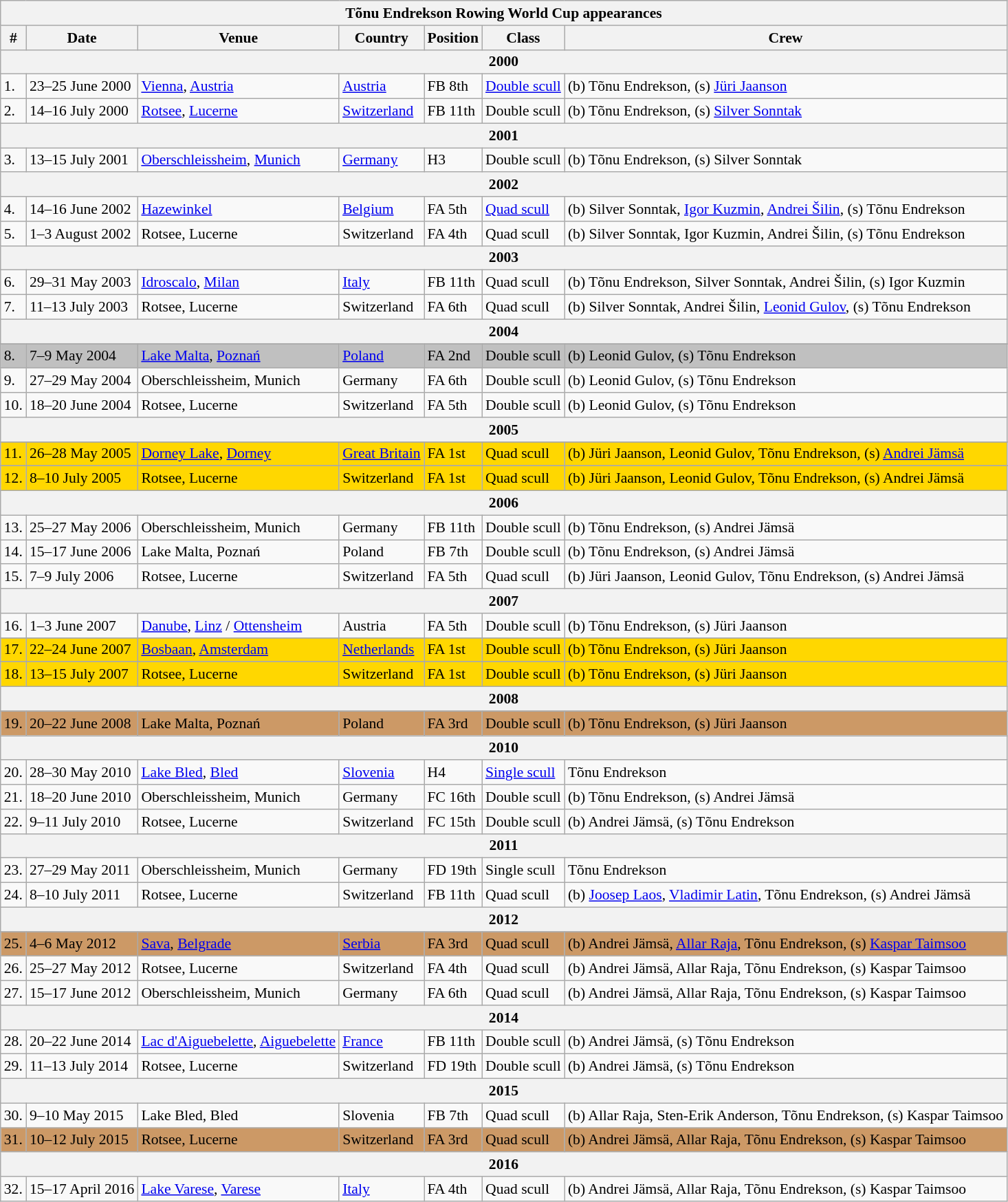<table class="wikitable collapsible collapsed" style="font-size:90%">
<tr>
<th colspan="7"><strong>Tõnu Endrekson Rowing World Cup appearances</strong></th>
</tr>
<tr>
<th>#</th>
<th>Date</th>
<th>Venue</th>
<th>Country</th>
<th>Position</th>
<th>Class</th>
<th>Crew</th>
</tr>
<tr>
<th colspan="7"><strong>2000</strong></th>
</tr>
<tr>
<td>1.</td>
<td>23–25 June 2000</td>
<td><a href='#'>Vienna</a>, <a href='#'>Austria</a></td>
<td> <a href='#'>Austria</a></td>
<td>FB 8th</td>
<td><a href='#'>Double scull</a></td>
<td>(b) Tõnu Endrekson, (s) <a href='#'>Jüri Jaanson</a></td>
</tr>
<tr>
<td>2.</td>
<td>14–16 July 2000</td>
<td><a href='#'>Rotsee</a>, <a href='#'>Lucerne</a></td>
<td> <a href='#'>Switzerland</a></td>
<td>FB 11th</td>
<td>Double scull</td>
<td>(b) Tõnu Endrekson, (s) <a href='#'>Silver Sonntak</a></td>
</tr>
<tr>
<th colspan="7"><strong>2001</strong></th>
</tr>
<tr>
<td>3.</td>
<td>13–15 July 2001</td>
<td><a href='#'>Oberschleissheim</a>, <a href='#'>Munich</a></td>
<td> <a href='#'>Germany</a></td>
<td>H3</td>
<td>Double scull</td>
<td>(b) Tõnu Endrekson, (s) Silver Sonntak</td>
</tr>
<tr>
<th colspan="7"><strong>2002</strong></th>
</tr>
<tr>
<td>4.</td>
<td>14–16 June 2002</td>
<td><a href='#'>Hazewinkel</a></td>
<td> <a href='#'>Belgium</a></td>
<td>FA 5th</td>
<td><a href='#'>Quad scull</a></td>
<td>(b) Silver Sonntak, <a href='#'>Igor Kuzmin</a>, <a href='#'>Andrei Šilin</a>, (s) Tõnu Endrekson</td>
</tr>
<tr>
<td>5.</td>
<td>1–3 August 2002</td>
<td>Rotsee, Lucerne</td>
<td> Switzerland</td>
<td>FA 4th</td>
<td>Quad scull</td>
<td>(b) Silver Sonntak, Igor Kuzmin, Andrei Šilin, (s) Tõnu Endrekson</td>
</tr>
<tr>
<th colspan="7"><strong>2003</strong></th>
</tr>
<tr>
<td>6.</td>
<td>29–31 May 2003</td>
<td><a href='#'>Idroscalo</a>, <a href='#'>Milan</a></td>
<td> <a href='#'>Italy</a></td>
<td>FB 11th</td>
<td>Quad scull</td>
<td>(b) Tõnu Endrekson, Silver Sonntak, Andrei Šilin, (s) Igor Kuzmin</td>
</tr>
<tr>
<td>7.</td>
<td>11–13 July 2003</td>
<td>Rotsee, Lucerne</td>
<td> Switzerland</td>
<td>FA 6th</td>
<td>Quad scull</td>
<td>(b) Silver Sonntak, Andrei Šilin, <a href='#'>Leonid Gulov</a>, (s) Tõnu Endrekson</td>
</tr>
<tr>
<th colspan="7"><strong>2004</strong></th>
</tr>
<tr>
</tr>
<tr style="background-color:silver">
<td>8.</td>
<td>7–9 May 2004</td>
<td><a href='#'>Lake Malta</a>, <a href='#'>Poznań</a></td>
<td> <a href='#'>Poland</a></td>
<td>FA 2nd </td>
<td>Double scull</td>
<td>(b) Leonid Gulov, (s) Tõnu Endrekson</td>
</tr>
<tr>
<td>9.</td>
<td>27–29 May 2004</td>
<td>Oberschleissheim, Munich</td>
<td> Germany</td>
<td>FA 6th</td>
<td>Double scull</td>
<td>(b) Leonid Gulov, (s) Tõnu Endrekson</td>
</tr>
<tr>
<td>10.</td>
<td>18–20 June 2004</td>
<td>Rotsee, Lucerne</td>
<td> Switzerland</td>
<td>FA 5th</td>
<td>Double scull</td>
<td>(b) Leonid Gulov, (s) Tõnu Endrekson</td>
</tr>
<tr>
<th colspan="7"><strong>2005</strong></th>
</tr>
<tr>
</tr>
<tr style="background-color:gold">
<td>11.</td>
<td>26–28 May 2005</td>
<td><a href='#'>Dorney Lake</a>, <a href='#'>Dorney</a></td>
<td> <a href='#'>Great Britain</a></td>
<td>FA 1st </td>
<td>Quad scull</td>
<td>(b) Jüri Jaanson, Leonid Gulov, Tõnu Endrekson, (s) <a href='#'>Andrei Jämsä</a></td>
</tr>
<tr>
</tr>
<tr style="background-color:gold">
<td>12.</td>
<td>8–10 July 2005</td>
<td>Rotsee, Lucerne</td>
<td> Switzerland</td>
<td>FA 1st </td>
<td>Quad scull</td>
<td>(b) Jüri Jaanson, Leonid Gulov, Tõnu Endrekson, (s) Andrei Jämsä</td>
</tr>
<tr>
<th colspan="7"><strong>2006</strong></th>
</tr>
<tr>
<td>13.</td>
<td>25–27 May 2006</td>
<td>Oberschleissheim, Munich</td>
<td> Germany</td>
<td>FB 11th</td>
<td>Double scull</td>
<td>(b) Tõnu Endrekson, (s) Andrei Jämsä</td>
</tr>
<tr>
<td>14.</td>
<td>15–17 June 2006</td>
<td>Lake Malta, Poznań</td>
<td> Poland</td>
<td>FB 7th</td>
<td>Double scull</td>
<td>(b) Tõnu Endrekson, (s) Andrei Jämsä</td>
</tr>
<tr>
<td>15.</td>
<td>7–9 July 2006</td>
<td>Rotsee, Lucerne</td>
<td> Switzerland</td>
<td>FA 5th</td>
<td>Quad scull</td>
<td>(b) Jüri Jaanson, Leonid Gulov, Tõnu Endrekson, (s) Andrei Jämsä</td>
</tr>
<tr>
<th colspan="7"><strong>2007</strong></th>
</tr>
<tr>
<td>16.</td>
<td>1–3 June 2007</td>
<td><a href='#'>Danube</a>, <a href='#'>Linz</a> / <a href='#'>Ottensheim</a></td>
<td> Austria</td>
<td>FA 5th</td>
<td>Double scull</td>
<td>(b) Tõnu Endrekson, (s) Jüri Jaanson</td>
</tr>
<tr>
</tr>
<tr style="background-color:gold">
<td>17.</td>
<td>22–24 June 2007</td>
<td><a href='#'>Bosbaan</a>, <a href='#'>Amsterdam</a></td>
<td> <a href='#'>Netherlands</a></td>
<td>FA 1st </td>
<td>Double scull</td>
<td>(b) Tõnu Endrekson, (s) Jüri Jaanson</td>
</tr>
<tr>
</tr>
<tr style="background-color:gold">
<td>18.</td>
<td>13–15 July 2007</td>
<td>Rotsee, Lucerne</td>
<td> Switzerland</td>
<td>FA 1st </td>
<td>Double scull</td>
<td>(b) Tõnu Endrekson, (s) Jüri Jaanson</td>
</tr>
<tr>
<th colspan="7"><strong>2008</strong></th>
</tr>
<tr>
</tr>
<tr style="background-color:#CC9966">
<td>19.</td>
<td>20–22 June 2008</td>
<td>Lake Malta, Poznań</td>
<td> Poland</td>
<td>FA 3rd </td>
<td>Double scull</td>
<td>(b) Tõnu Endrekson, (s) Jüri Jaanson</td>
</tr>
<tr>
<th colspan="7"><strong>2010</strong></th>
</tr>
<tr>
<td>20.</td>
<td>28–30 May 2010</td>
<td><a href='#'>Lake Bled</a>, <a href='#'>Bled</a></td>
<td> <a href='#'>Slovenia</a></td>
<td>H4</td>
<td><a href='#'>Single scull</a></td>
<td>Tõnu Endrekson</td>
</tr>
<tr>
<td>21.</td>
<td>18–20 June 2010</td>
<td>Oberschleissheim, Munich</td>
<td> Germany</td>
<td>FC 16th</td>
<td>Double scull</td>
<td>(b) Tõnu Endrekson, (s) Andrei Jämsä</td>
</tr>
<tr>
<td>22.</td>
<td>9–11 July 2010</td>
<td>Rotsee, Lucerne</td>
<td> Switzerland</td>
<td>FC 15th</td>
<td>Double scull</td>
<td>(b) Andrei Jämsä, (s) Tõnu Endrekson</td>
</tr>
<tr>
<th colspan="7"><strong>2011</strong></th>
</tr>
<tr>
<td>23.</td>
<td>27–29 May 2011</td>
<td>Oberschleissheim, Munich</td>
<td> Germany</td>
<td>FD 19th</td>
<td>Single scull</td>
<td>Tõnu Endrekson</td>
</tr>
<tr>
<td>24.</td>
<td>8–10 July 2011</td>
<td>Rotsee, Lucerne</td>
<td> Switzerland</td>
<td>FB 11th</td>
<td>Quad scull</td>
<td>(b) <a href='#'>Joosep Laos</a>, <a href='#'>Vladimir Latin</a>, Tõnu Endrekson, (s) Andrei Jämsä</td>
</tr>
<tr>
<th colspan="7"><strong>2012</strong></th>
</tr>
<tr>
</tr>
<tr style="background-color:#CC9966">
<td>25.</td>
<td>4–6 May 2012</td>
<td><a href='#'>Sava</a>, <a href='#'>Belgrade</a></td>
<td> <a href='#'>Serbia</a></td>
<td>FA 3rd </td>
<td>Quad scull</td>
<td>(b) Andrei Jämsä, <a href='#'>Allar Raja</a>, Tõnu Endrekson, (s) <a href='#'>Kaspar Taimsoo</a></td>
</tr>
<tr>
<td>26.</td>
<td>25–27 May 2012</td>
<td>Rotsee, Lucerne</td>
<td> Switzerland</td>
<td>FA 4th</td>
<td>Quad scull</td>
<td>(b) Andrei Jämsä, Allar Raja, Tõnu Endrekson, (s) Kaspar Taimsoo</td>
</tr>
<tr>
<td>27.</td>
<td>15–17 June 2012</td>
<td>Oberschleissheim, Munich</td>
<td> Germany</td>
<td>FA 6th</td>
<td>Quad scull</td>
<td>(b) Andrei Jämsä, Allar Raja, Tõnu Endrekson, (s) Kaspar Taimsoo</td>
</tr>
<tr>
<th colspan="7"><strong>2014</strong></th>
</tr>
<tr>
<td>28.</td>
<td>20–22 June 2014</td>
<td><a href='#'>Lac d'Aiguebelette</a>, <a href='#'>Aiguebelette</a></td>
<td> <a href='#'>France</a></td>
<td>FB 11th</td>
<td>Double scull</td>
<td>(b) Andrei Jämsä, (s) Tõnu Endrekson</td>
</tr>
<tr>
<td>29.</td>
<td>11–13 July 2014</td>
<td>Rotsee, Lucerne</td>
<td> Switzerland</td>
<td>FD 19th</td>
<td>Double scull</td>
<td>(b) Andrei Jämsä, (s) Tõnu Endrekson</td>
</tr>
<tr>
<th colspan="7"><strong>2015</strong></th>
</tr>
<tr>
<td>30.</td>
<td>9–10 May 2015</td>
<td>Lake Bled, Bled</td>
<td> Slovenia</td>
<td>FB 7th</td>
<td>Quad scull</td>
<td>(b) Allar Raja, Sten-Erik Anderson, Tõnu Endrekson, (s) Kaspar Taimsoo</td>
</tr>
<tr style="background-color:#CC9966">
<td>31.</td>
<td>10–12 July 2015</td>
<td>Rotsee, Lucerne</td>
<td> Switzerland</td>
<td>FA 3rd </td>
<td>Quad scull</td>
<td>(b) Andrei Jämsä, Allar Raja, Tõnu Endrekson, (s) Kaspar Taimsoo</td>
</tr>
<tr>
<th colspan="7"><strong>2016</strong></th>
</tr>
<tr>
<td>32.</td>
<td>15–17 April 2016</td>
<td><a href='#'>Lake Varese</a>, <a href='#'>Varese</a></td>
<td> <a href='#'>Italy</a></td>
<td>FA 4th</td>
<td>Quad scull</td>
<td>(b) Andrei Jämsä, Allar Raja, Tõnu Endrekson, (s) Kaspar Taimsoo</td>
</tr>
</table>
